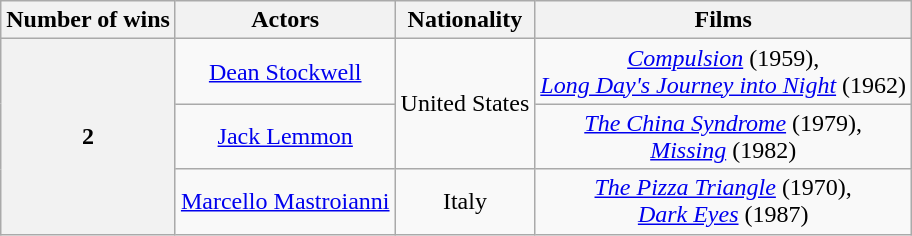<table class="wikitable" style="text-align:center;">
<tr>
<th scope="col">Number of wins</th>
<th scope="col">Actors</th>
<th scope="col">Nationality</th>
<th scope="col">Films</th>
</tr>
<tr>
<th rowspan="3">2</th>
<td><a href='#'>Dean Stockwell</a></td>
<td rowspan="2">United States</td>
<td><em><a href='#'>Compulsion</a></em> (1959), <br>  <em><a href='#'>Long Day's Journey into Night</a></em> (1962)</td>
</tr>
<tr>
<td><a href='#'>Jack Lemmon</a></td>
<td><em><a href='#'>The China Syndrome</a></em> (1979), <br>  <em><a href='#'>Missing</a></em> (1982)</td>
</tr>
<tr>
<td><a href='#'>Marcello Mastroianni</a></td>
<td>Italy</td>
<td><em><a href='#'>The Pizza Triangle</a></em> (1970), <br>  <em><a href='#'>Dark Eyes</a></em> (1987)</td>
</tr>
</table>
